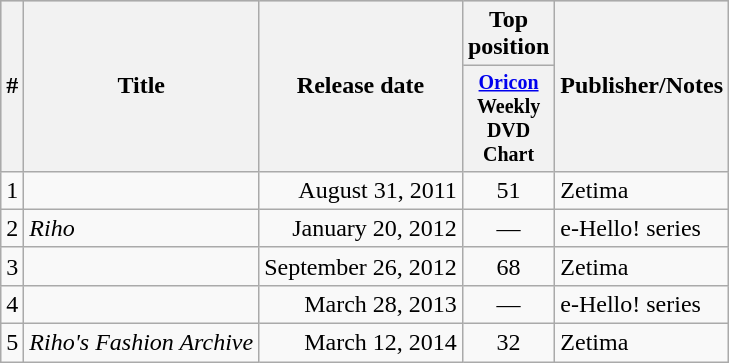<table class="wikitable" style="text-align:center">
<tr bgcolor="#CCCCCC">
<th rowspan="2">#</th>
<th rowspan="2">Title</th>
<th rowspan="2">Release date</th>
<th colspan="1">Top position</th>
<th rowspan="2">Publisher/Notes</th>
</tr>
<tr style="font-size:smaller;">
<th width="35"><a href='#'>Oricon</a><br>Weekly<br>DVD<br>Chart</th>
</tr>
<tr>
<td>1</td>
<td align="left"></td>
<td align="right">August 31, 2011</td>
<td align="center">51</td>
<td align="left">Zetima</td>
</tr>
<tr>
<td>2</td>
<td align="left"><em>Riho</em></td>
<td align="right">January 20, 2012</td>
<td>—</td>
<td align="left">e-Hello! series</td>
</tr>
<tr>
<td>3</td>
<td align="left"></td>
<td align="right">September 26, 2012</td>
<td>68</td>
<td align="left">Zetima</td>
</tr>
<tr>
<td>4</td>
<td align="left"></td>
<td align="right">March 28, 2013</td>
<td>—</td>
<td align="left">e-Hello! series</td>
</tr>
<tr>
<td>5</td>
<td align="left"><em>Riho's Fashion Archive</em></td>
<td align="right">March 12, 2014</td>
<td>32</td>
<td align="left">Zetima</td>
</tr>
</table>
